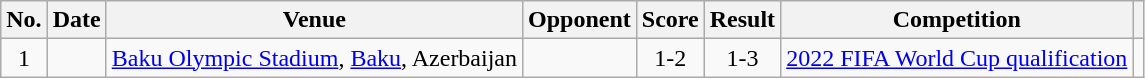<table class="wikitable sortable">
<tr>
<th scope="col">No.</th>
<th scope="col">Date</th>
<th scope="col">Venue</th>
<th scope="col">Opponent</th>
<th scope="col">Score</th>
<th scope="col">Result</th>
<th scope="col">Competition</th>
<th scope="col" class="unsortable"></th>
</tr>
<tr>
<td style="text-align:center">1</td>
<td></td>
<td><a href='#'>Baku Olympic Stadium</a>, <a href='#'>Baku</a>, Azerbaijan</td>
<td></td>
<td style="text-align:center">1-2</td>
<td style="text-align:center">1-3</td>
<td><a href='#'>2022 FIFA World Cup qualification</a></td>
<td></td>
</tr>
</table>
